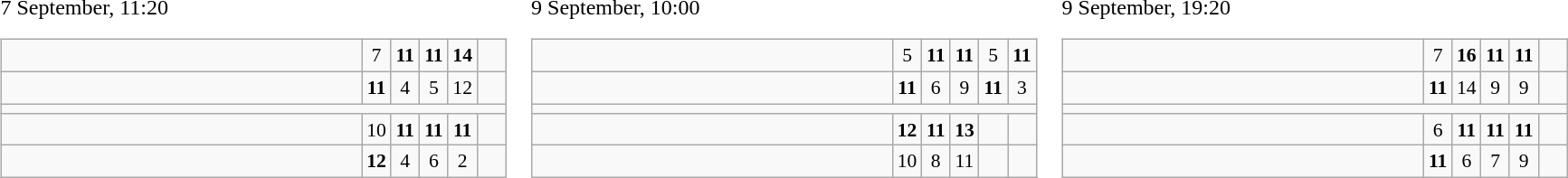<table>
<tr>
<td>7 September, 11:20<br><table class="wikitable" style="text-align:center; font-size:90%;">
<tr>
<td style="width:18em; text-align:left;"><strong></strong></td>
<td style="width:1em">7</td>
<td style="width:1em"><strong>11</strong></td>
<td style="width:1em"><strong>11</strong></td>
<td style="width:1em"><strong>14</strong></td>
<td style="width:1em"></td>
</tr>
<tr>
<td style="text-align:left;"></td>
<td><strong>11</strong></td>
<td>4</td>
<td>5</td>
<td>12</td>
<td></td>
</tr>
<tr>
<td colspan="6"></td>
</tr>
<tr>
<td style="text-align:left;"><strong></strong></td>
<td>10</td>
<td><strong>11</strong></td>
<td><strong>11</strong></td>
<td><strong>11</strong></td>
<td></td>
</tr>
<tr>
<td style="text-align:left;"></td>
<td><strong>12</strong></td>
<td>4</td>
<td>6</td>
<td>2</td>
<td></td>
</tr>
</table>
</td>
<td>9 September, 10:00<br><table class="wikitable" style="text-align:center; font-size:90%;">
<tr>
<td style="width:18em; text-align:left;"><strong></strong></td>
<td style="width:1em">5</td>
<td style="width:1em"><strong>11</strong></td>
<td style="width:1em"><strong>11</strong></td>
<td style="width:1em">5</td>
<td style="width:1em"><strong>11</strong></td>
</tr>
<tr>
<td style="text-align:left;"></td>
<td><strong>11</strong></td>
<td>6</td>
<td>9</td>
<td><strong>11</strong></td>
<td>3</td>
</tr>
<tr>
<td colspan="6"></td>
</tr>
<tr>
<td style="text-align:left;"><strong></strong></td>
<td><strong>12</strong></td>
<td><strong>11</strong></td>
<td><strong>13</strong></td>
<td></td>
<td></td>
</tr>
<tr>
<td style="text-align:left;"></td>
<td>10</td>
<td>8</td>
<td>11</td>
<td></td>
<td></td>
</tr>
</table>
</td>
<td>9 September, 19:20<br><table class="wikitable" style="text-align:center; font-size:90%;">
<tr>
<td style="width:18em; text-align:left;"><strong></strong></td>
<td style="width:1em">7</td>
<td style="width:1em"><strong>16</strong></td>
<td style="width:1em"><strong>11</strong></td>
<td style="width:1em"><strong>11</strong></td>
<td style="width:1em"></td>
</tr>
<tr>
<td style="text-align:left;"></td>
<td><strong>11</strong></td>
<td>14</td>
<td>9</td>
<td>9</td>
<td></td>
</tr>
<tr>
<td colspan="6"></td>
</tr>
<tr>
<td style="text-align:left;"><strong></strong></td>
<td>6</td>
<td><strong>11</strong></td>
<td><strong>11</strong></td>
<td><strong>11</strong></td>
<td></td>
</tr>
<tr>
<td style="text-align:left;"></td>
<td><strong>11</strong></td>
<td>6</td>
<td>7</td>
<td>9</td>
<td></td>
</tr>
</table>
</td>
</tr>
</table>
